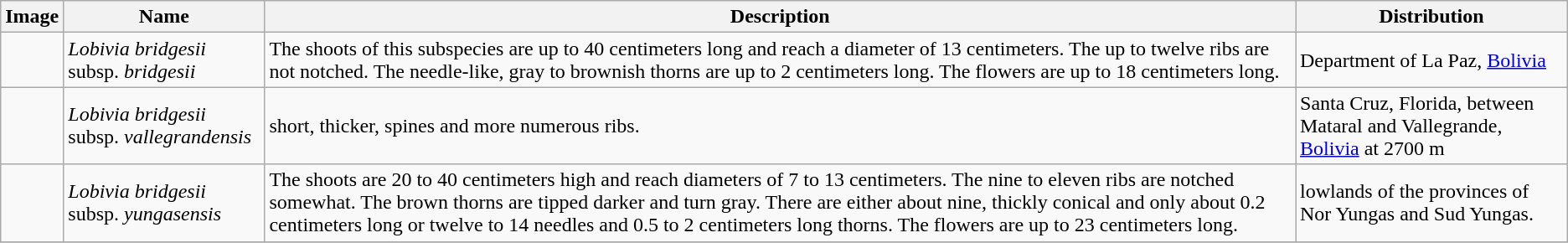<table class="wikitable">
<tr>
<th>Image</th>
<th>Name</th>
<th>Description</th>
<th>Distribution</th>
</tr>
<tr>
<td></td>
<td><em>Lobivia  bridgesii</em> subsp. <em>bridgesii</em></td>
<td>The shoots of this subspecies are up to 40 centimeters long and reach a diameter of 13 centimeters. The up to twelve ribs are not notched. The needle-like, gray to brownish thorns are up to 2 centimeters long. The flowers are up to 18 centimeters long.</td>
<td>Department of La Paz, <a href='#'>Bolivia</a></td>
</tr>
<tr>
<td></td>
<td><em>Lobivia bridgesii</em> subsp. <em>vallegrandensis</em> </td>
<td>short, thicker, spines and more numerous ribs.</td>
<td>Santa Cruz, Florida, between Mataral and Vallegrande, <a href='#'>Bolivia</a> at 2700 m</td>
</tr>
<tr>
<td></td>
<td><em>Lobivia  bridgesii</em> subsp. <em>yungasensis</em> </td>
<td>The shoots are 20 to 40 centimeters high and reach diameters of 7 to 13 centimeters. The nine to eleven ribs are notched somewhat. The brown thorns are tipped darker and turn gray. There are either about nine, thickly conical and only about 0.2 centimeters long or twelve to 14 needles and 0.5 to 2 centimeters long thorns. The flowers are up to 23 centimeters long.</td>
<td>lowlands of the provinces of Nor Yungas and Sud Yungas.</td>
</tr>
<tr>
</tr>
</table>
